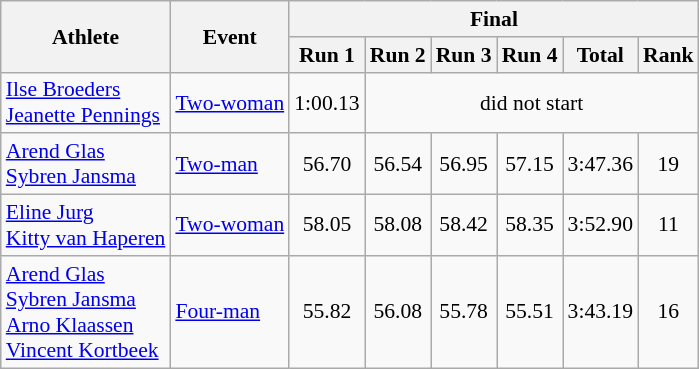<table class="wikitable" style="font-size:90%">
<tr>
<th rowspan="2">Athlete</th>
<th rowspan="2">Event</th>
<th colspan="6">Final</th>
</tr>
<tr>
<th>Run 1</th>
<th>Run 2</th>
<th>Run 3</th>
<th>Run 4</th>
<th>Total</th>
<th>Rank</th>
</tr>
<tr>
<td><a href='#'>Ilse Broeders</a><br><a href='#'>Jeanette Pennings</a></td>
<td><a href='#'>Two-woman</a></td>
<td align="center">1:00.13</td>
<td colspan=5 align="center">did not start</td>
</tr>
<tr>
<td><a href='#'>Arend Glas</a><br><a href='#'>Sybren Jansma</a></td>
<td><a href='#'>Two-man</a></td>
<td align="center">56.70</td>
<td align="center">56.54</td>
<td align="center">56.95</td>
<td align="center">57.15</td>
<td align="center">3:47.36</td>
<td align="center">19</td>
</tr>
<tr>
<td><a href='#'>Eline Jurg</a> <br><a href='#'>Kitty van Haperen</a></td>
<td><a href='#'>Two-woman</a></td>
<td align="center">58.05</td>
<td align="center">58.08</td>
<td align="center">58.42</td>
<td align="center">58.35</td>
<td align="center">3:52.90</td>
<td align="center">11</td>
</tr>
<tr>
<td><a href='#'>Arend Glas</a><br><a href='#'>Sybren Jansma</a><br><a href='#'>Arno Klaassen</a><br><a href='#'>Vincent Kortbeek</a></td>
<td><a href='#'>Four-man</a></td>
<td align="center">55.82</td>
<td align="center">56.08</td>
<td align="center">55.78</td>
<td align="center">55.51</td>
<td align="center">3:43.19</td>
<td align="center">16</td>
</tr>
</table>
